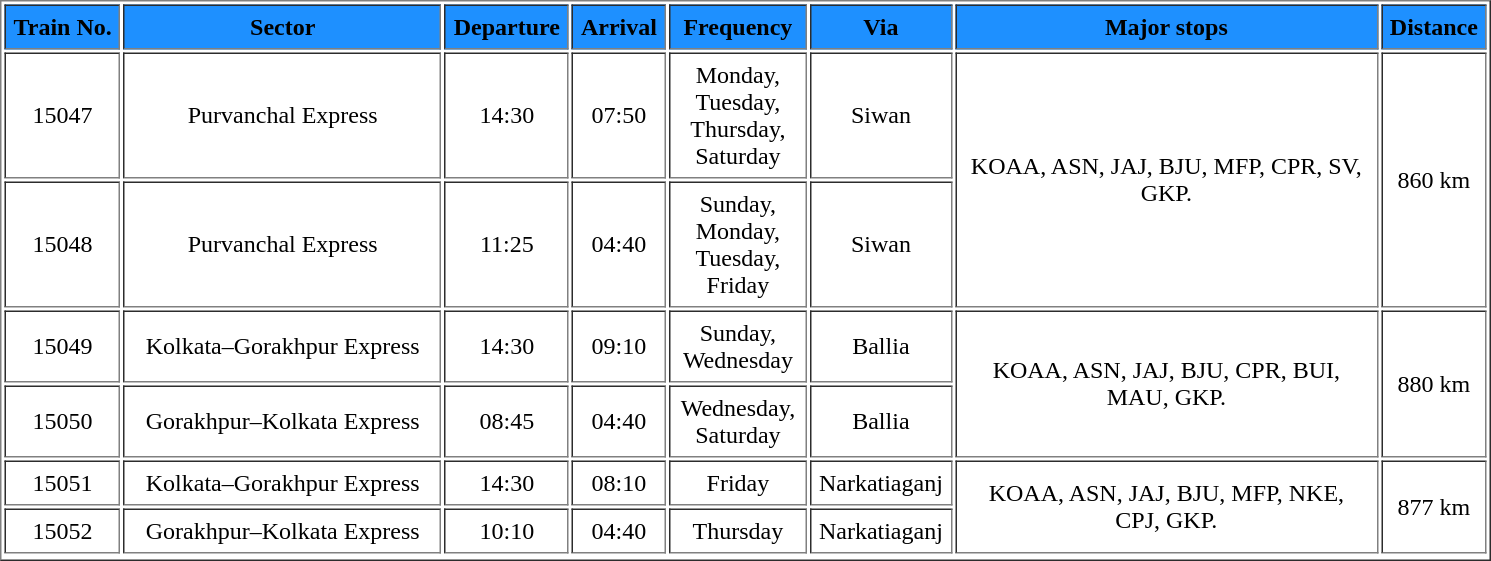<table class="tocolours"  border="1" cellpadding="5" style="text-align:center;">
<tr bgcolor=1e90ff>
<th>Train No.</th>
<th style="width:200px;">Sector</th>
<th style="width:50px;">Departure</th>
<th style="width:50px;">Arrival</th>
<th style="width:80px;">Frequency</th>
<th style="width:80px;">Via</th>
<th style="width:270px;">Major stops</th>
<th>Distance</th>
</tr>
<tr>
<td>15047</td>
<td>Purvanchal Express</td>
<td>14:30</td>
<td>07:50</td>
<td>Monday, Tuesday, Thursday, Saturday</td>
<td>Siwan</td>
<td rowspan="2">KOAA, ASN, JAJ, BJU, MFP, CPR, SV, GKP.</td>
<td rowspan=2>860 km</td>
</tr>
<tr>
<td>15048</td>
<td>Purvanchal Express</td>
<td>11:25</td>
<td>04:40</td>
<td>Sunday, Monday, Tuesday, Friday</td>
<td>Siwan</td>
</tr>
<tr>
<td>15049</td>
<td>Kolkata–Gorakhpur Express</td>
<td>14:30</td>
<td>09:10</td>
<td>Sunday, Wednesday</td>
<td>Ballia</td>
<td rowspan="2">KOAA, ASN, JAJ, BJU, CPR, BUI, MAU, GKP.</td>
<td rowspan=2>880 km</td>
</tr>
<tr>
<td>15050</td>
<td>Gorakhpur–Kolkata Express</td>
<td>08:45</td>
<td>04:40</td>
<td>Wednesday, Saturday</td>
<td>Ballia</td>
</tr>
<tr>
<td>15051</td>
<td>Kolkata–Gorakhpur Express</td>
<td>14:30</td>
<td>08:10</td>
<td>Friday</td>
<td>Narkatiaganj</td>
<td rowspan="2">KOAA, ASN, JAJ,  BJU, MFP, NKE, CPJ, GKP.</td>
<td rowspan=2>877 km</td>
</tr>
<tr>
<td>15052</td>
<td>Gorakhpur–Kolkata Express</td>
<td>10:10</td>
<td>04:40</td>
<td>Thursday</td>
<td>Narkatiaganj</td>
</tr>
<tr>
</tr>
</table>
